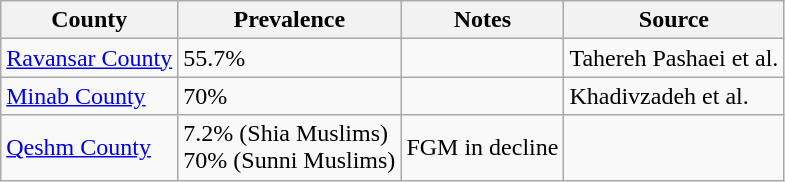<table class="wikitable sortable">
<tr>
<th>County</th>
<th>Prevalence</th>
<th>Notes</th>
<th>Source</th>
</tr>
<tr>
<td><a href='#'>Ravansar County</a></td>
<td>55.7%</td>
<td></td>
<td>Tahereh Pashaei et al.</td>
</tr>
<tr>
<td><a href='#'>Minab County</a></td>
<td>70%</td>
<td></td>
<td>Khadivzadeh et al.</td>
</tr>
<tr>
<td><a href='#'>Qeshm County</a></td>
<td>7.2% (Shia Muslims)<br>70% (Sunni Muslims)</td>
<td>FGM in decline</td>
<td></td>
</tr>
</table>
